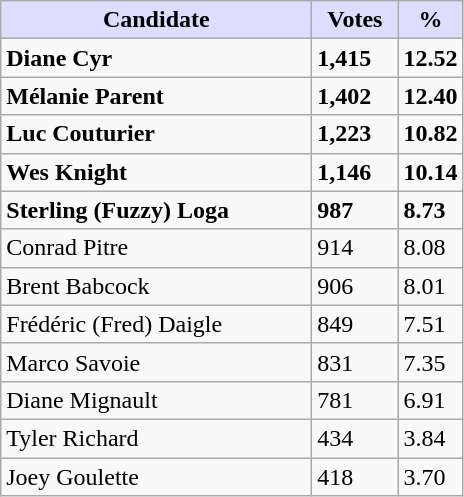<table class="wikitable">
<tr>
<th style="background:#ddf; width:200px;">Candidate</th>
<th style="background:#ddf; width:50px;">Votes</th>
<th style="background:#ddf; width:30px;">%</th>
</tr>
<tr>
<td><strong>Diane Cyr</strong></td>
<td><strong>1,415</strong></td>
<td><strong>12.52</strong></td>
</tr>
<tr>
<td><strong>Mélanie Parent</strong></td>
<td><strong>1,402</strong></td>
<td><strong>12.40</strong></td>
</tr>
<tr>
<td><strong>Luc Couturier</strong></td>
<td><strong>1,223</strong></td>
<td><strong>10.82</strong></td>
</tr>
<tr>
<td><strong>Wes Knight</strong></td>
<td><strong>1,146</strong></td>
<td><strong>10.14</strong></td>
</tr>
<tr>
<td><strong>Sterling (Fuzzy) Loga</strong></td>
<td><strong>987</strong></td>
<td><strong>8.73</strong></td>
</tr>
<tr>
<td>Conrad Pitre</td>
<td>914</td>
<td>8.08</td>
</tr>
<tr>
<td>Brent Babcock</td>
<td>906</td>
<td>8.01</td>
</tr>
<tr>
<td>Frédéric (Fred) Daigle</td>
<td>849</td>
<td>7.51</td>
</tr>
<tr>
<td>Marco Savoie</td>
<td>831</td>
<td>7.35</td>
</tr>
<tr>
<td>Diane Mignault</td>
<td>781</td>
<td>6.91</td>
</tr>
<tr>
<td>Tyler Richard</td>
<td>434</td>
<td>3.84</td>
</tr>
<tr>
<td>Joey Goulette</td>
<td>418</td>
<td>3.70</td>
</tr>
</table>
